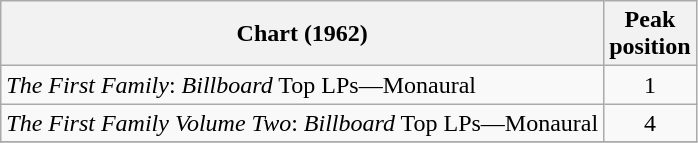<table class="wikitable">
<tr>
<th>Chart (1962)</th>
<th>Peak<br>position</th>
</tr>
<tr>
<td><em>The First Family</em>: <em>Billboard</em> Top LPs—Monaural</td>
<td align="center">1</td>
</tr>
<tr>
<td><em>The First Family Volume Two</em>: <em>Billboard</em> Top LPs—Monaural</td>
<td align="center">4</td>
</tr>
<tr>
</tr>
</table>
